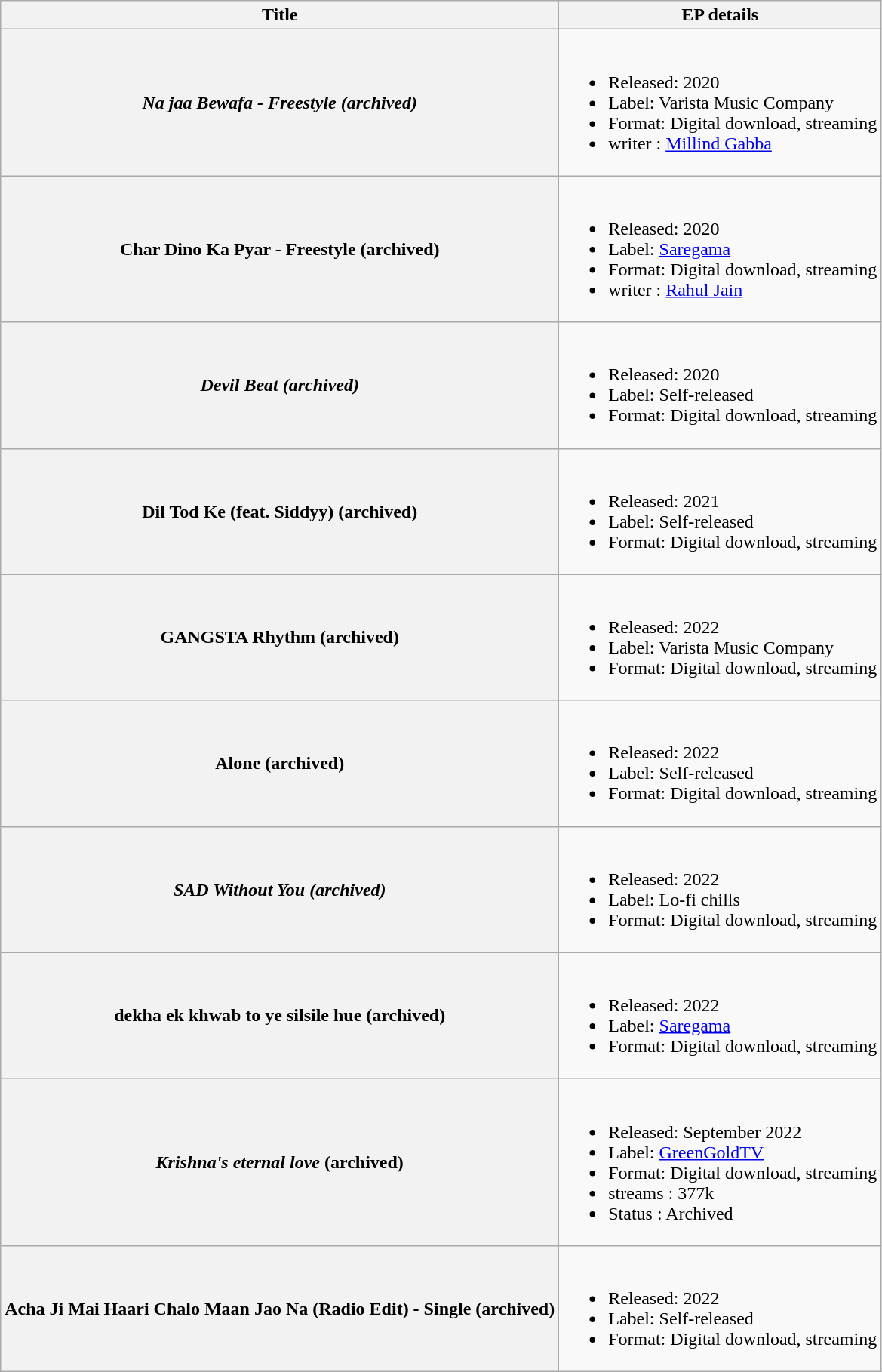<table class="wikitable">
<tr>
<th>Title</th>
<th>EP details</th>
</tr>
<tr>
<th><strong><em>Na jaa Bewafa - Freestyle<strong> (archived)<em></th>
<td><br><ul><li>Released: 2020</li><li>Label: Varista Music Company</li><li>Format: Digital download, streaming</li><li>writer : <a href='#'>Millind Gabba</a></li></ul></td>
</tr>
<tr>
<th></em></strong>Char Dino Ka Pyar - Freestyle</strong> (archived)</em></th>
<td><br><ul><li>Released: 2020</li><li>Label: <a href='#'>Saregama</a></li><li>Format: Digital download, streaming</li><li>writer : <a href='#'>Rahul Jain</a></li></ul></td>
</tr>
<tr>
<th><strong><em>Devil Beat<strong> (archived)<em></th>
<td><br><ul><li>Released: 2020</li><li>Label: Self-released</li><li>Format: Digital download, streaming</li></ul></td>
</tr>
<tr>
<th></em></strong>Dil Tod Ke (feat. Siddyy) (archived)<strong><em></th>
<td><br><ul><li>Released: 2021</li><li>Label: Self-released</li><li>Format: Digital download, streaming</li></ul></td>
</tr>
<tr>
<th></strong>GANGSTA Rhythm (archived)<strong></th>
<td><br><ul><li>Released: 2022</li><li>Label: Varista Music Company</li><li>Format: Digital download, streaming</li></ul></td>
</tr>
<tr>
<th></em></strong>Alone</strong> (archived)</em></th>
<td><br><ul><li>Released: 2022</li><li>Label: Self-released</li><li>Format: Digital download, streaming</li></ul></td>
</tr>
<tr>
<th><strong><em>SAD Without You<strong> (archived)<em></th>
<td><br><ul><li>Released: 2022</li><li>Label: Lo-fi chills</li><li>Format: Digital download, streaming</li></ul></td>
</tr>
<tr>
<th></em></strong>dekha ek khwab to ye silsile hue</strong> (archived)</em></th>
<td><br><ul><li>Released: 2022</li><li>Label: <a href='#'>Saregama</a></li><li>Format: Digital download, streaming</li></ul></td>
</tr>
<tr>
<th><strong><em>Krishna's eternal love</em></strong> (archived)</th>
<td><br><ul><li>Released: September 2022</li><li>Label: <a href='#'>GreenGoldTV</a></li><li>Format: Digital download, streaming</li><li>streams : 377k</li><li>Status : Archived</li></ul></td>
</tr>
<tr>
<th>Acha Ji Mai Haari Chalo Maan Jao Na (Radio Edit) - Single (archived)</th>
<td><br><ul><li>Released: 2022</li><li>Label: Self-released</li><li>Format: Digital download, streaming</li></ul></td>
</tr>
</table>
